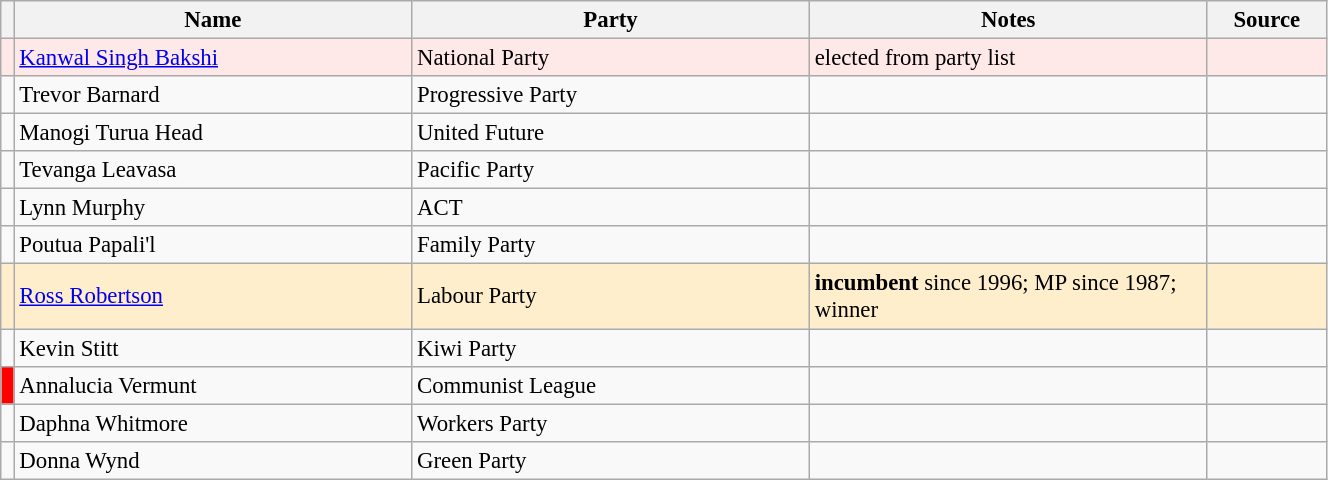<table class="wikitable" width="70%" style="font-size:95%;">
<tr>
<th width=1%></th>
<th width=30%>Name</th>
<th width=30%>Party</th>
<th width=30%>Notes</th>
<th width=9%>Source</th>
</tr>
<tr ---- bgcolor=#FFE8E8>
<td bgcolor=></td>
<td><a href='#'>Kanwal Singh Bakshi</a></td>
<td>National Party</td>
<td>elected from party list</td>
<td></td>
</tr>
<tr -->
<td bgcolor=></td>
<td>Trevor Barnard</td>
<td>Progressive Party</td>
<td></td>
<td></td>
</tr>
<tr -->
<td bgcolor=></td>
<td>Manogi Turua Head</td>
<td>United Future</td>
<td></td>
<td></td>
</tr>
<tr -->
<td bgcolor=></td>
<td>Tevanga Leavasa</td>
<td>Pacific Party</td>
<td></td>
<td></td>
</tr>
<tr -->
<td bgcolor=></td>
<td>Lynn Murphy</td>
<td>ACT</td>
<td></td>
<td></td>
</tr>
<tr -->
<td bgcolor=></td>
<td>Poutua Papali'l</td>
<td>Family Party</td>
<td></td>
<td></td>
</tr>
<tr ---- bgcolor=#FFEECC>
<td bgcolor=></td>
<td><a href='#'>Ross Robertson</a></td>
<td>Labour Party</td>
<td><strong>incumbent</strong> since 1996; MP since 1987; winner</td>
<td></td>
</tr>
<tr -->
<td bgcolor=></td>
<td>Kevin Stitt</td>
<td>Kiwi Party</td>
<td></td>
<td></td>
</tr>
<tr -->
<td bgcolor=#FF0000></td>
<td>Annalucia Vermunt</td>
<td>Communist League</td>
<td></td>
<td></td>
</tr>
<tr -->
<td bgcolor=></td>
<td>Daphna Whitmore</td>
<td>Workers Party</td>
<td></td>
<td></td>
</tr>
<tr -->
<td bgcolor=></td>
<td>Donna Wynd</td>
<td>Green Party</td>
<td></td>
<td></td>
</tr>
</table>
